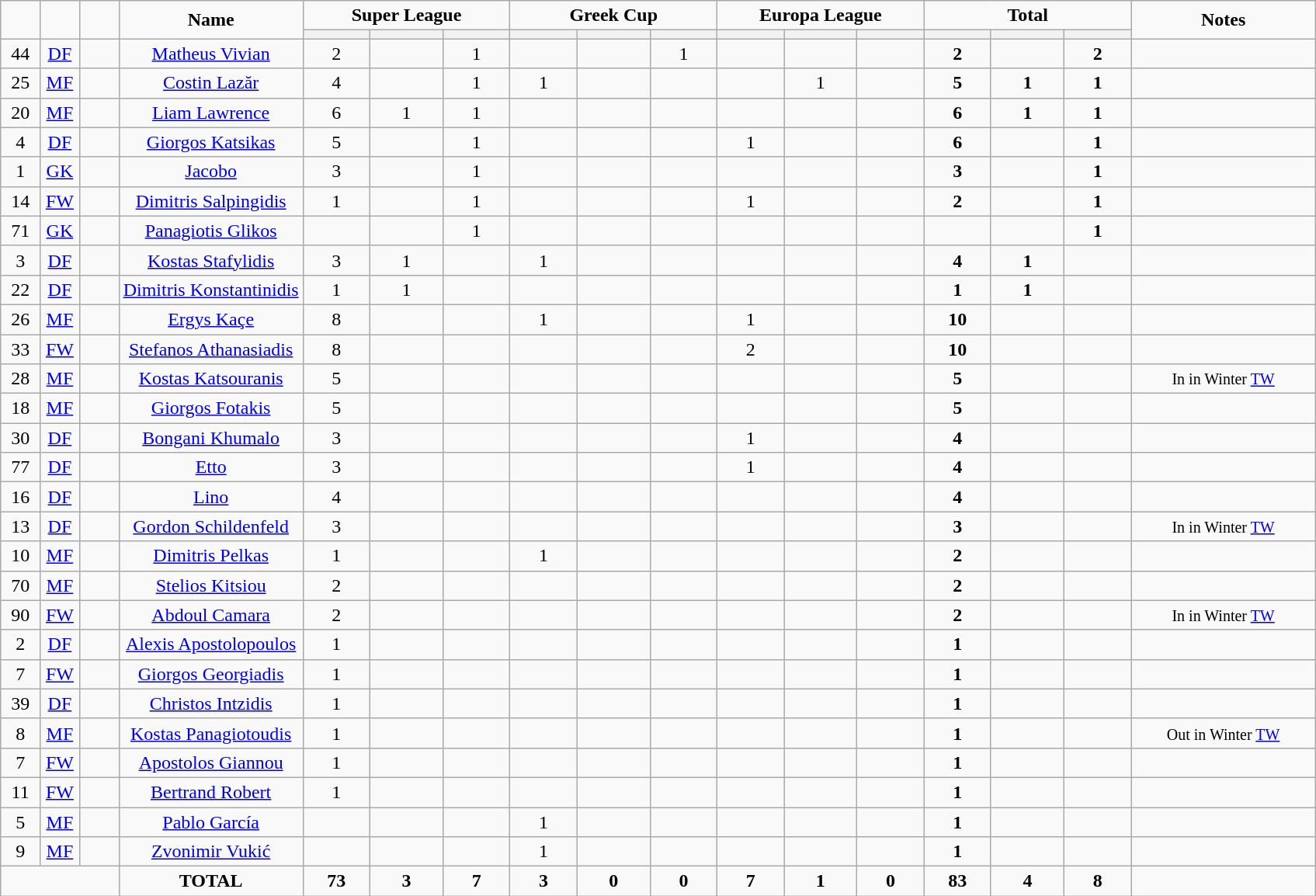<table class="wikitable" style="font-size: 100%; text-align: center;">
<tr>
<td rowspan="2"  style="width:3%; text-align:center;"><strong></strong></td>
<td rowspan="2"  style="width:3%; text-align:center;"><strong></strong></td>
<td rowspan="2"  style="width:3%; text-align:center;"><strong></strong></td>
<td rowspan="2"  style="width:14%; text-align:center;"><strong>Name</strong></td>
<td colspan="3" style="text-align:center;"><strong>Super League</strong></td>
<td colspan="3" style="text-align:center;"><strong>Greek Cup</strong></td>
<td colspan="3" style="text-align:center;"><strong>Europa League</strong></td>
<td colspan="3" style="text-align:center;"><strong>Total</strong></td>
<td rowspan="2"  style="width:14%; text-align:center;"><strong>Notes</strong></td>
</tr>
<tr>
<th style="width:25px; "></th>
<th style="width:28px; "></th>
<th style="width:25px; "></th>
<th style="width:25px; "></th>
<th style="width:28px; "></th>
<th style="width:25px; "></th>
<th style="width:25px; "></th>
<th style="width:28px; "></th>
<th style="width:25px; "></th>
<th style="width:25px; "></th>
<th style="width:28px; "></th>
<th style="width:25px; "></th>
</tr>
<tr>
<td>44</td>
<td><a href='#'>DF</a></td>
<td></td>
<td><a href='#'>Matheus Vivian</a></td>
<td>2</td>
<td></td>
<td>1</td>
<td></td>
<td></td>
<td>1</td>
<td></td>
<td></td>
<td></td>
<td><strong>2</strong></td>
<td></td>
<td><strong>2</strong></td>
<td></td>
</tr>
<tr>
<td>25</td>
<td><a href='#'>MF</a></td>
<td></td>
<td><a href='#'>Costin Lazăr</a></td>
<td>4</td>
<td></td>
<td>1</td>
<td>1</td>
<td></td>
<td></td>
<td></td>
<td>1</td>
<td></td>
<td><strong>5</strong></td>
<td><strong>1</strong></td>
<td><strong>1</strong></td>
<td></td>
</tr>
<tr>
<td>20</td>
<td><a href='#'>MF</a></td>
<td></td>
<td><a href='#'>Liam Lawrence</a></td>
<td>6</td>
<td>1</td>
<td>1</td>
<td></td>
<td></td>
<td></td>
<td></td>
<td></td>
<td></td>
<td><strong>6</strong></td>
<td><strong>1</strong></td>
<td><strong>1</strong></td>
<td></td>
</tr>
<tr>
<td>4</td>
<td><a href='#'>DF</a></td>
<td></td>
<td><a href='#'>Giorgos Katsikas</a></td>
<td>5</td>
<td></td>
<td>1</td>
<td></td>
<td></td>
<td></td>
<td>1</td>
<td></td>
<td></td>
<td><strong>6</strong></td>
<td></td>
<td><strong>1</strong></td>
<td></td>
</tr>
<tr>
<td>1</td>
<td><a href='#'>GK</a></td>
<td></td>
<td><a href='#'>Jacobo</a></td>
<td>3</td>
<td></td>
<td>1</td>
<td></td>
<td></td>
<td></td>
<td></td>
<td></td>
<td></td>
<td><strong>3</strong></td>
<td></td>
<td><strong>1</strong></td>
<td></td>
</tr>
<tr>
<td>14</td>
<td><a href='#'>FW</a></td>
<td></td>
<td><a href='#'>Dimitris Salpingidis</a></td>
<td>1</td>
<td></td>
<td>1</td>
<td></td>
<td></td>
<td></td>
<td>1</td>
<td></td>
<td></td>
<td><strong>2</strong></td>
<td></td>
<td><strong>1</strong></td>
<td></td>
</tr>
<tr>
<td>71</td>
<td><a href='#'>GK</a></td>
<td></td>
<td><a href='#'>Panagiotis Glikos</a></td>
<td></td>
<td></td>
<td>1</td>
<td></td>
<td></td>
<td></td>
<td></td>
<td></td>
<td></td>
<td></td>
<td></td>
<td><strong>1</strong></td>
<td></td>
</tr>
<tr>
<td>3</td>
<td><a href='#'>DF</a></td>
<td></td>
<td><a href='#'>Kostas Stafylidis</a></td>
<td>3</td>
<td>1</td>
<td></td>
<td>1</td>
<td></td>
<td></td>
<td></td>
<td></td>
<td></td>
<td><strong>4</strong></td>
<td><strong>1</strong></td>
<td></td>
<td></td>
</tr>
<tr>
<td>22</td>
<td><a href='#'>DF</a></td>
<td></td>
<td><a href='#'>Dimitris Konstantinidis</a></td>
<td>1</td>
<td>1</td>
<td></td>
<td></td>
<td></td>
<td></td>
<td></td>
<td></td>
<td></td>
<td><strong>1</strong></td>
<td><strong>1</strong></td>
<td></td>
<td></td>
</tr>
<tr>
<td>26</td>
<td><a href='#'>MF</a></td>
<td></td>
<td><a href='#'>Ergys Kaçe</a></td>
<td>8</td>
<td></td>
<td></td>
<td>1</td>
<td></td>
<td></td>
<td>1</td>
<td></td>
<td></td>
<td><strong>10</strong></td>
<td></td>
<td></td>
<td></td>
</tr>
<tr>
<td>33</td>
<td><a href='#'>FW</a></td>
<td></td>
<td><a href='#'>Stefanos Athanasiadis</a></td>
<td>8</td>
<td></td>
<td></td>
<td></td>
<td></td>
<td></td>
<td>2</td>
<td></td>
<td></td>
<td><strong>10</strong></td>
<td></td>
<td></td>
<td></td>
</tr>
<tr>
<td>28</td>
<td><a href='#'>MF</a></td>
<td></td>
<td><a href='#'>Kostas Katsouranis</a></td>
<td>5</td>
<td></td>
<td></td>
<td></td>
<td></td>
<td></td>
<td></td>
<td></td>
<td></td>
<td><strong>5</strong></td>
<td></td>
<td></td>
<td><small>In in Winter <a href='#'>TW</a></small></td>
</tr>
<tr>
<td>18</td>
<td><a href='#'>MF</a></td>
<td></td>
<td><a href='#'>Giorgos Fotakis</a></td>
<td>5</td>
<td></td>
<td></td>
<td></td>
<td></td>
<td></td>
<td></td>
<td></td>
<td></td>
<td><strong>5</strong></td>
<td></td>
<td></td>
<td></td>
</tr>
<tr>
<td>30</td>
<td><a href='#'>DF</a></td>
<td></td>
<td><a href='#'>Bongani Khumalo</a></td>
<td>3</td>
<td></td>
<td></td>
<td></td>
<td></td>
<td></td>
<td>1</td>
<td></td>
<td></td>
<td><strong>4</strong></td>
<td></td>
<td></td>
<td></td>
</tr>
<tr>
<td>77</td>
<td><a href='#'>DF</a></td>
<td></td>
<td><a href='#'>Etto</a></td>
<td>3</td>
<td></td>
<td></td>
<td></td>
<td></td>
<td></td>
<td>1</td>
<td></td>
<td></td>
<td><strong>4</strong></td>
<td></td>
<td></td>
<td></td>
</tr>
<tr>
<td>16</td>
<td><a href='#'>DF</a></td>
<td></td>
<td><a href='#'>Lino</a></td>
<td>4</td>
<td></td>
<td></td>
<td></td>
<td></td>
<td></td>
<td></td>
<td></td>
<td></td>
<td><strong>4</strong></td>
<td></td>
<td></td>
<td></td>
</tr>
<tr>
<td>13</td>
<td><a href='#'>DF</a></td>
<td></td>
<td><a href='#'>Gordon Schildenfeld</a></td>
<td>3</td>
<td></td>
<td></td>
<td></td>
<td></td>
<td></td>
<td></td>
<td></td>
<td></td>
<td><strong>3</strong></td>
<td></td>
<td></td>
<td><small>In in Winter <a href='#'>TW</a></small></td>
</tr>
<tr>
<td>10</td>
<td><a href='#'>MF</a></td>
<td></td>
<td><a href='#'>Dimitris Pelkas</a></td>
<td>1</td>
<td></td>
<td></td>
<td>1</td>
<td></td>
<td></td>
<td></td>
<td></td>
<td></td>
<td><strong>2</strong></td>
<td></td>
<td></td>
<td></td>
</tr>
<tr>
<td>70</td>
<td><a href='#'>MF</a></td>
<td></td>
<td><a href='#'>Stelios Kitsiou</a></td>
<td>2</td>
<td></td>
<td></td>
<td></td>
<td></td>
<td></td>
<td></td>
<td></td>
<td></td>
<td><strong>2</strong></td>
<td></td>
<td></td>
<td></td>
</tr>
<tr>
<td>90</td>
<td><a href='#'>FW</a></td>
<td></td>
<td><a href='#'>Abdoul Camara</a></td>
<td>2</td>
<td></td>
<td></td>
<td></td>
<td></td>
<td></td>
<td></td>
<td></td>
<td></td>
<td><strong>2</strong></td>
<td></td>
<td></td>
<td><small>In in Winter <a href='#'>TW</a></small></td>
</tr>
<tr>
<td>2</td>
<td><a href='#'>DF</a></td>
<td></td>
<td><a href='#'>Alexis Apostolopoulos</a></td>
<td>1</td>
<td></td>
<td></td>
<td></td>
<td></td>
<td></td>
<td></td>
<td></td>
<td></td>
<td><strong>1</strong></td>
<td></td>
<td></td>
<td></td>
</tr>
<tr>
<td>7</td>
<td><a href='#'>FW</a></td>
<td></td>
<td><a href='#'>Giorgos Georgiadis</a></td>
<td>1</td>
<td></td>
<td></td>
<td></td>
<td></td>
<td></td>
<td></td>
<td></td>
<td></td>
<td><strong>1</strong></td>
<td></td>
<td></td>
<td></td>
</tr>
<tr>
<td>39</td>
<td><a href='#'>DF</a></td>
<td></td>
<td><a href='#'>Christos Intzidis</a></td>
<td>1</td>
<td></td>
<td></td>
<td></td>
<td></td>
<td></td>
<td></td>
<td></td>
<td></td>
<td><strong>1</strong></td>
<td></td>
<td></td>
<td></td>
</tr>
<tr>
<td>8</td>
<td><a href='#'>MF</a></td>
<td></td>
<td><a href='#'>Kostas Panagiotoudis</a></td>
<td>1</td>
<td></td>
<td></td>
<td></td>
<td></td>
<td></td>
<td></td>
<td></td>
<td></td>
<td><strong>1</strong></td>
<td></td>
<td></td>
<td><small>Out in Winter <a href='#'>TW</a></small></td>
</tr>
<tr>
<td>7</td>
<td><a href='#'>FW</a></td>
<td></td>
<td><a href='#'>Apostolos Giannou</a></td>
<td>1</td>
<td></td>
<td></td>
<td></td>
<td></td>
<td></td>
<td></td>
<td></td>
<td></td>
<td><strong>1</strong></td>
<td></td>
<td></td>
<td></td>
</tr>
<tr>
<td>11</td>
<td><a href='#'>FW</a></td>
<td></td>
<td><a href='#'>Bertrand Robert</a></td>
<td>1</td>
<td></td>
<td></td>
<td></td>
<td></td>
<td></td>
<td></td>
<td></td>
<td></td>
<td><strong>1</strong></td>
<td></td>
<td></td>
<td></td>
</tr>
<tr>
<td>5</td>
<td><a href='#'>MF</a></td>
<td></td>
<td><a href='#'>Pablo García</a></td>
<td></td>
<td></td>
<td></td>
<td>1</td>
<td></td>
<td></td>
<td></td>
<td></td>
<td></td>
<td><strong>1</strong></td>
<td></td>
<td></td>
<td></td>
</tr>
<tr>
<td>9</td>
<td><a href='#'>MF</a></td>
<td></td>
<td><a href='#'>Zvonimir Vukić</a></td>
<td></td>
<td></td>
<td></td>
<td>1</td>
<td></td>
<td></td>
<td></td>
<td></td>
<td></td>
<td><strong>1</strong></td>
<td></td>
<td></td>
<td></td>
</tr>
<tr>
<td colspan="3"></td>
<td><strong>TOTAL</strong></td>
<td><strong>73</strong></td>
<td><strong>3</strong></td>
<td><strong>7</strong></td>
<td><strong>3</strong></td>
<td><strong>0</strong></td>
<td><strong>0</strong></td>
<td><strong>7</strong></td>
<td><strong>1</strong></td>
<td><strong>0</strong></td>
<td><strong>83</strong></td>
<td><strong>4</strong></td>
<td><strong>8</strong></td>
</tr>
</table>
